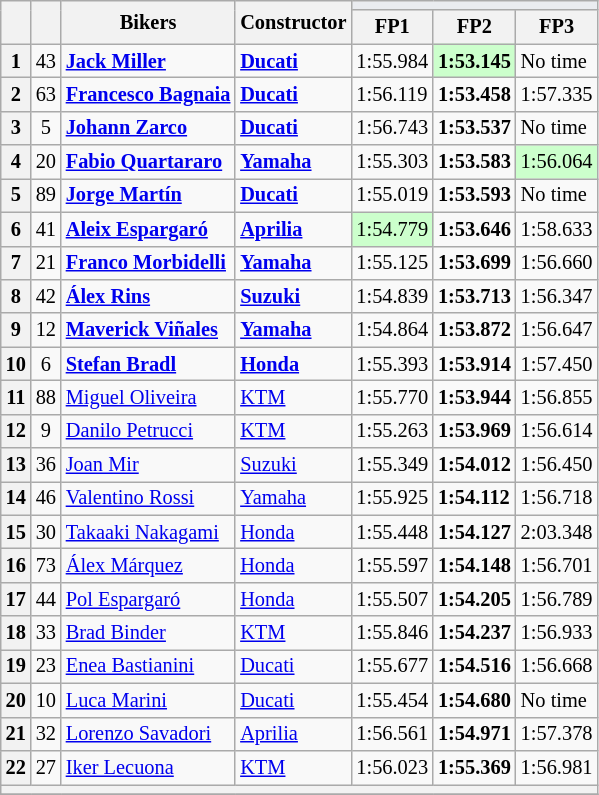<table class="wikitable sortable" style="font-size: 85%;">
<tr>
<th rowspan="2"></th>
<th rowspan="2"></th>
<th rowspan="2">Bikers</th>
<th rowspan="2">Constructor</th>
<th colspan="3" style="background:#eaecf0; text-align:center;"></th>
</tr>
<tr>
<th scope="col" data-sort-type=text>FP1</th>
<th scope="col" data-sort-type=text>FP2</th>
<th scope="col" data-sort-type=text>FP3</th>
</tr>
<tr>
<th scope="row">1</th>
<td align="center">43</td>
<td data-sort-value="mil"> <strong><a href='#'>Jack Miller</a></strong></td>
<td><strong><a href='#'>Ducati</a></strong></td>
<td>1:55.984</td>
<td style="background:#ccffcc;"><strong>1:53.145</strong></td>
<td>No time</td>
</tr>
<tr>
<th scope="row">2</th>
<td align="center">63</td>
<td data-sort-value="bag"> <strong><a href='#'>Francesco Bagnaia</a></strong></td>
<td><strong><a href='#'>Ducati</a></strong></td>
<td>1:56.119</td>
<td><strong>1:53.458</strong></td>
<td>1:57.335</td>
</tr>
<tr>
<th scope="row">3</th>
<td align="center">5</td>
<td data-sort-value="zar"> <strong><a href='#'>Johann Zarco</a></strong></td>
<td><strong><a href='#'>Ducati</a></strong></td>
<td>1:56.743</td>
<td><strong>1:53.537</strong></td>
<td>No time</td>
</tr>
<tr>
<th scope="row">4</th>
<td align="center">20</td>
<td data-sort-value="qua"> <strong><a href='#'>Fabio Quartararo</a></strong></td>
<td><strong><a href='#'>Yamaha</a></strong></td>
<td>1:55.303</td>
<td><strong>1:53.583</strong></td>
<td style="background:#ccffcc;">1:56.064</td>
</tr>
<tr>
<th scope="row">5</th>
<td align="center">89</td>
<td data-sort-value="mar"> <strong><a href='#'>Jorge Martín</a></strong></td>
<td><strong><a href='#'>Ducati</a></strong></td>
<td>1:55.019</td>
<td><strong>1:53.593</strong></td>
<td>No time</td>
</tr>
<tr>
<th scope="row">6</th>
<td align="center">41</td>
<td data-sort-value="aes"> <strong><a href='#'>Aleix Espargaró</a></strong></td>
<td><strong><a href='#'>Aprilia</a></strong></td>
<td style="background:#ccffcc;">1:54.779</td>
<td><strong>1:53.646</strong></td>
<td>1:58.633</td>
</tr>
<tr>
<th scope="row">7</th>
<td align="center">21</td>
<td data-sort-value="mor"> <strong><a href='#'>Franco Morbidelli</a></strong></td>
<td><strong><a href='#'>Yamaha</a></strong></td>
<td>1:55.125</td>
<td><strong>1:53.699</strong></td>
<td>1:56.660</td>
</tr>
<tr>
<th scope="row">8</th>
<td align="center">42</td>
<td data-sort-value="rin"> <strong><a href='#'>Álex Rins</a></strong></td>
<td><strong><a href='#'>Suzuki</a></strong></td>
<td>1:54.839</td>
<td><strong>1:53.713</strong></td>
<td>1:56.347</td>
</tr>
<tr>
<th scope="row">9</th>
<td align="center">12</td>
<td data-sort-value="viñ"> <strong><a href='#'>Maverick Viñales</a></strong></td>
<td><strong><a href='#'>Yamaha</a></strong></td>
<td>1:54.864</td>
<td><strong>1:53.872</strong></td>
<td>1:56.647</td>
</tr>
<tr>
<th scope="row">10</th>
<td align="center">6</td>
<td data-sort-value="bra"> <strong><a href='#'>Stefan Bradl</a></strong></td>
<td><strong><a href='#'>Honda</a></strong></td>
<td>1:55.393</td>
<td><strong>1:53.914</strong></td>
<td>1:57.450</td>
</tr>
<tr>
<th scope="row">11</th>
<td align="center">88</td>
<td data-sort-value="oli"> <a href='#'>Miguel Oliveira</a></td>
<td><a href='#'>KTM</a></td>
<td>1:55.770</td>
<td><strong>1:53.944</strong></td>
<td>1:56.855</td>
</tr>
<tr>
<th scope="row">12</th>
<td align="center">9</td>
<td data-sort-value="pet"> <a href='#'>Danilo Petrucci</a></td>
<td><a href='#'>KTM</a></td>
<td>1:55.263</td>
<td><strong>1:53.969</strong></td>
<td>1:56.614</td>
</tr>
<tr>
<th scope="row">13</th>
<td align="center">36</td>
<td data-sort-value="mir"> <a href='#'>Joan Mir</a></td>
<td><a href='#'>Suzuki</a></td>
<td>1:55.349</td>
<td><strong>1:54.012</strong></td>
<td>1:56.450</td>
</tr>
<tr>
<th scope="row">14</th>
<td align="center">46</td>
<td data-sort-value="ros"> <a href='#'>Valentino Rossi</a></td>
<td><a href='#'>Yamaha</a></td>
<td>1:55.925</td>
<td><strong>1:54.112</strong></td>
<td>1:56.718</td>
</tr>
<tr>
<th scope="row">15</th>
<td align="center">30</td>
<td data-sort-value="nak"> <a href='#'>Takaaki Nakagami</a></td>
<td><a href='#'>Honda</a></td>
<td>1:55.448</td>
<td><strong>1:54.127</strong></td>
<td>2:03.348</td>
</tr>
<tr>
<th scope="row">16</th>
<td align="center">73</td>
<td data-sort-value="ámá"> <a href='#'>Álex Márquez</a></td>
<td><a href='#'>Honda</a></td>
<td>1:55.597</td>
<td><strong>1:54.148</strong></td>
<td>1:56.701</td>
</tr>
<tr>
<th scope="row">17</th>
<td align="center">44</td>
<td data-sort-value="pes"> <a href='#'>Pol Espargaró</a></td>
<td><a href='#'>Honda</a></td>
<td>1:55.507</td>
<td><strong>1:54.205</strong></td>
<td>1:56.789</td>
</tr>
<tr>
<th scope="row">18</th>
<td align="center">33</td>
<td data-sort-value="bin"> <a href='#'>Brad Binder</a></td>
<td><a href='#'>KTM</a></td>
<td>1:55.846</td>
<td><strong>1:54.237</strong></td>
<td>1:56.933</td>
</tr>
<tr>
<th scope="row">19</th>
<td align="center">23</td>
<td data-sort-value="bas"> <a href='#'>Enea Bastianini</a></td>
<td><a href='#'>Ducati</a></td>
<td>1:55.677</td>
<td><strong>1:54.516</strong></td>
<td>1:56.668</td>
</tr>
<tr>
<th scope="row">20</th>
<td align="center">10</td>
<td data-sort-value="mar"> <a href='#'>Luca Marini</a></td>
<td><a href='#'>Ducati</a></td>
<td>1:55.454</td>
<td><strong>1:54.680</strong></td>
<td>No time</td>
</tr>
<tr>
<th scope="row">21</th>
<td align="center">32</td>
<td data-sort-value="sav"> <a href='#'>Lorenzo Savadori</a></td>
<td><a href='#'>Aprilia</a></td>
<td>1:56.561</td>
<td><strong>1:54.971</strong></td>
<td>1:57.378</td>
</tr>
<tr>
<th scope="row">22</th>
<td align="center">27</td>
<td data-sort-value="lec"> <a href='#'>Iker Lecuona</a></td>
<td><a href='#'>KTM</a></td>
<td>1:56.023</td>
<td><strong>1:55.369</strong></td>
<td>1:56.981</td>
</tr>
<tr>
<th colspan=9></th>
</tr>
<tr>
</tr>
</table>
